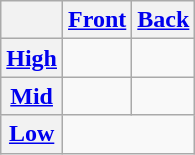<table class="wikitable" style="text-align:center;">
<tr>
<th></th>
<th><a href='#'>Front</a></th>
<th><a href='#'>Back</a></th>
</tr>
<tr>
<th><a href='#'>High</a></th>
<td></td>
<td></td>
</tr>
<tr>
<th><a href='#'>Mid</a></th>
<td></td>
<td></td>
</tr>
<tr>
<th><a href='#'>Low</a></th>
<td colspan="2"></td>
</tr>
</table>
